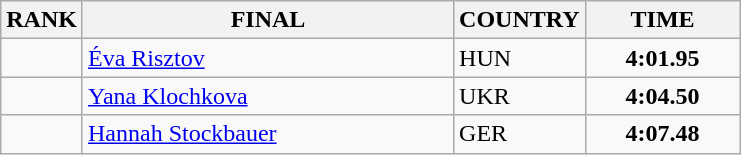<table class="wikitable">
<tr>
<th>RANK</th>
<th align="left" style="width: 15em">FINAL</th>
<th>COUNTRY</th>
<th style="width: 6em">TIME</th>
</tr>
<tr>
<td align="center"></td>
<td><a href='#'>Éva Risztov</a></td>
<td> HUN</td>
<td align="center"><strong>4:01.95</strong></td>
</tr>
<tr>
<td align="center"></td>
<td><a href='#'>Yana Klochkova</a></td>
<td> UKR</td>
<td align="center"><strong>4:04.50</strong></td>
</tr>
<tr>
<td align="center"></td>
<td><a href='#'>Hannah Stockbauer</a></td>
<td> GER</td>
<td align="center"><strong>4:07.48</strong></td>
</tr>
</table>
